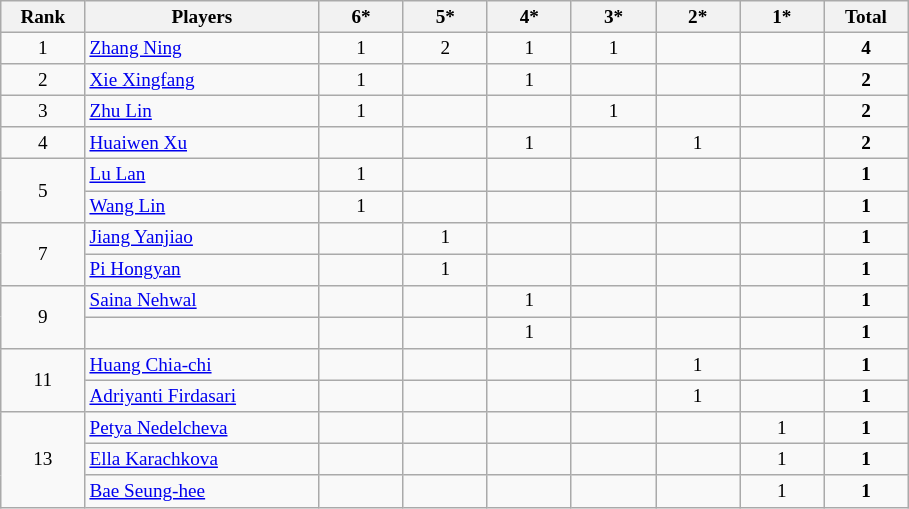<table class="wikitable" style="font-size:80%; text-align:center">
<tr>
<th width="50">Rank</th>
<th width="150">Players</th>
<th width="50">6*</th>
<th width="50">5*</th>
<th width="50">4*</th>
<th width="50">3*</th>
<th width="50">2*</th>
<th width="50">1*</th>
<th width="50">Total</th>
</tr>
<tr>
<td>1</td>
<td align="left"> <a href='#'>Zhang Ning</a></td>
<td>1</td>
<td>2</td>
<td>1</td>
<td>1</td>
<td></td>
<td></td>
<td><strong>4</strong></td>
</tr>
<tr>
<td>2</td>
<td align="left"> <a href='#'>Xie Xingfang</a></td>
<td>1</td>
<td></td>
<td>1</td>
<td></td>
<td></td>
<td></td>
<td><strong>2</strong></td>
</tr>
<tr>
<td>3</td>
<td align="left"> <a href='#'>Zhu Lin</a></td>
<td>1</td>
<td></td>
<td></td>
<td>1</td>
<td></td>
<td></td>
<td><strong>2</strong></td>
</tr>
<tr>
<td>4</td>
<td align="left"> <a href='#'>Huaiwen Xu</a></td>
<td></td>
<td></td>
<td>1</td>
<td></td>
<td>1</td>
<td></td>
<td><strong>2</strong></td>
</tr>
<tr>
<td rowspan="2">5</td>
<td align="left"> <a href='#'>Lu Lan</a></td>
<td>1</td>
<td></td>
<td></td>
<td></td>
<td></td>
<td></td>
<td><strong>1</strong></td>
</tr>
<tr>
<td align="left"> <a href='#'>Wang Lin</a></td>
<td>1</td>
<td></td>
<td></td>
<td></td>
<td></td>
<td></td>
<td><strong>1</strong></td>
</tr>
<tr>
<td rowspan="2">7</td>
<td align="left"> <a href='#'>Jiang Yanjiao</a></td>
<td></td>
<td>1</td>
<td></td>
<td></td>
<td></td>
<td></td>
<td><strong>1</strong></td>
</tr>
<tr>
<td align="left"> <a href='#'>Pi Hongyan</a></td>
<td></td>
<td>1</td>
<td></td>
<td></td>
<td></td>
<td></td>
<td><strong>1</strong></td>
</tr>
<tr>
<td rowspan="2">9</td>
<td align="left"> <a href='#'>Saina Nehwal</a></td>
<td></td>
<td></td>
<td>1</td>
<td></td>
<td></td>
<td></td>
<td><strong>1</strong></td>
</tr>
<tr>
<td align="left"></td>
<td></td>
<td></td>
<td>1</td>
<td></td>
<td></td>
<td></td>
<td><strong>1</strong></td>
</tr>
<tr>
<td rowspan="2">11</td>
<td align="left"> <a href='#'>Huang Chia-chi</a></td>
<td></td>
<td></td>
<td></td>
<td></td>
<td>1</td>
<td></td>
<td><strong>1</strong></td>
</tr>
<tr>
<td align="left"> <a href='#'>Adriyanti Firdasari</a></td>
<td></td>
<td></td>
<td></td>
<td></td>
<td>1</td>
<td></td>
<td><strong>1</strong></td>
</tr>
<tr>
<td rowspan="3">13</td>
<td align="left"> <a href='#'>Petya Nedelcheva</a></td>
<td></td>
<td></td>
<td></td>
<td></td>
<td></td>
<td>1</td>
<td><strong>1</strong></td>
</tr>
<tr>
<td align="left"> <a href='#'>Ella Karachkova</a></td>
<td></td>
<td></td>
<td></td>
<td></td>
<td></td>
<td>1</td>
<td><strong>1</strong></td>
</tr>
<tr>
<td align="left"> <a href='#'>Bae Seung-hee</a></td>
<td></td>
<td></td>
<td></td>
<td></td>
<td></td>
<td>1</td>
<td><strong>1</strong></td>
</tr>
</table>
